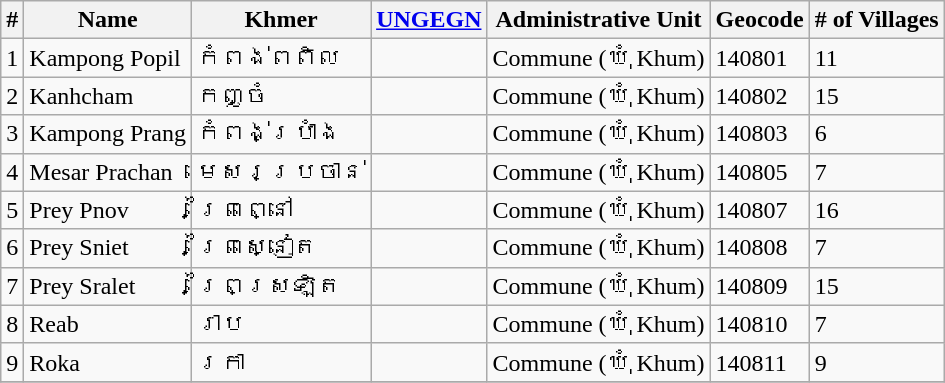<table class="wikitable sortable">
<tr>
<th>#</th>
<th>Name</th>
<th>Khmer</th>
<th><a href='#'>UNGEGN</a></th>
<th>Administrative Unit</th>
<th>Geocode</th>
<th># of Villages</th>
</tr>
<tr>
<td>1</td>
<td>Kampong Popil</td>
<td>កំពង់ពពិល</td>
<td></td>
<td>Commune (ឃុំ Khum)</td>
<td>140801</td>
<td>11</td>
</tr>
<tr>
<td>2</td>
<td>Kanhcham</td>
<td>កញ្ចំ</td>
<td></td>
<td>Commune (ឃុំ Khum)</td>
<td>140802</td>
<td>15</td>
</tr>
<tr>
<td>3</td>
<td>Kampong Prang</td>
<td>កំពង់ប្រាំង</td>
<td></td>
<td>Commune (ឃុំ Khum)</td>
<td>140803</td>
<td>6</td>
</tr>
<tr>
<td>4</td>
<td>Mesar Prachan</td>
<td>មេសរប្រចាន់</td>
<td></td>
<td>Commune (ឃុំ Khum)</td>
<td>140805</td>
<td>7</td>
</tr>
<tr>
<td>5</td>
<td>Prey Pnov</td>
<td>ព្រៃព្នៅ</td>
<td></td>
<td>Commune (ឃុំ Khum)</td>
<td>140807</td>
<td>16</td>
</tr>
<tr>
<td>6</td>
<td>Prey Sniet</td>
<td>ព្រៃស្នៀត</td>
<td></td>
<td>Commune (ឃុំ Khum)</td>
<td>140808</td>
<td>7</td>
</tr>
<tr>
<td>7</td>
<td>Prey Sralet</td>
<td>ព្រៃស្រឡិត</td>
<td></td>
<td>Commune (ឃុំ Khum)</td>
<td>140809</td>
<td>15</td>
</tr>
<tr>
<td>8</td>
<td>Reab</td>
<td>រាប</td>
<td></td>
<td>Commune (ឃុំ Khum)</td>
<td>140810</td>
<td>7</td>
</tr>
<tr>
<td>9</td>
<td>Roka</td>
<td>រកា</td>
<td></td>
<td>Commune (ឃុំ Khum)</td>
<td>140811</td>
<td>9</td>
</tr>
<tr>
</tr>
</table>
